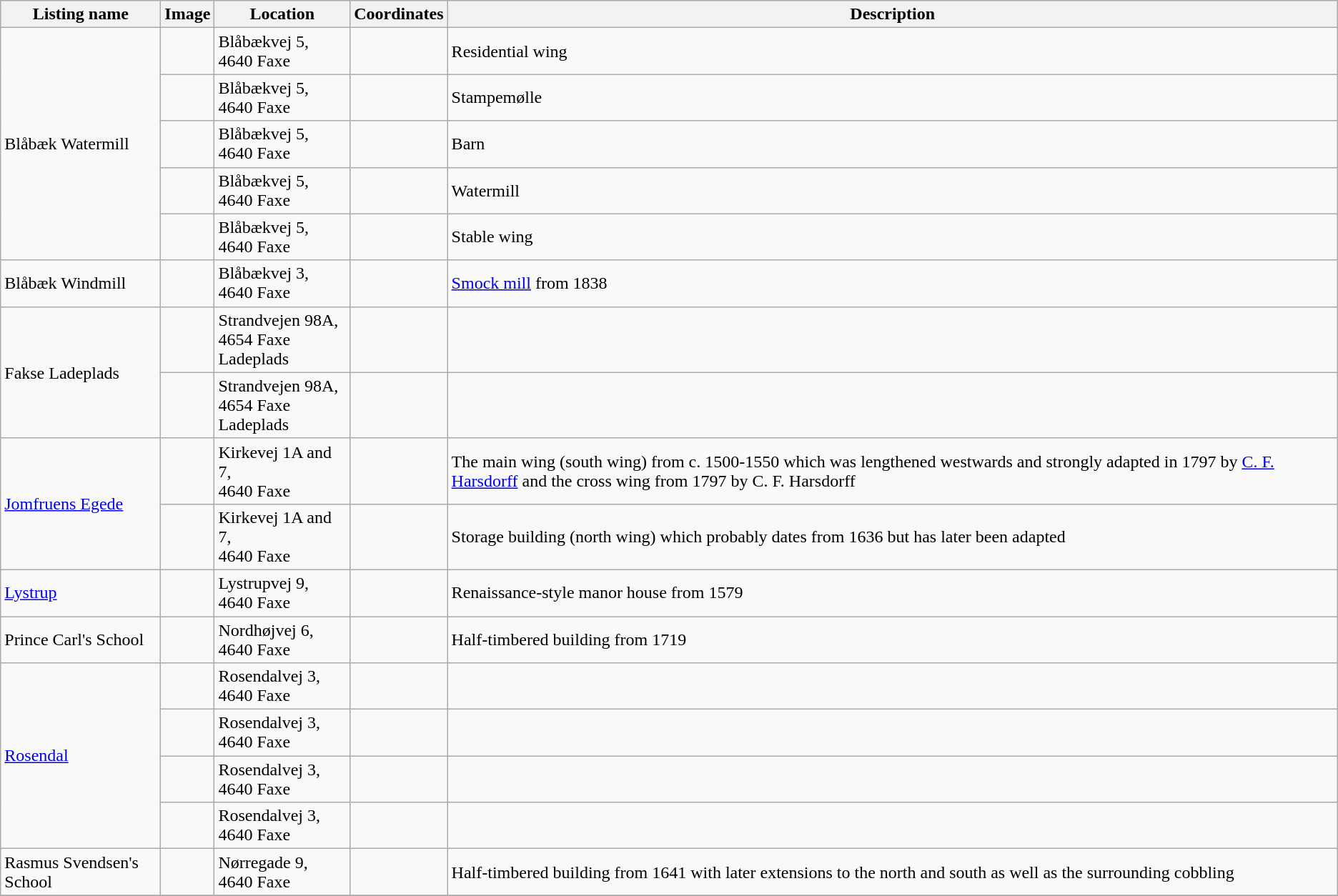<table class="wikitable sortable">
<tr>
<th>Listing name</th>
<th>Image</th>
<th>Location</th>
<th>Coordinates</th>
<th>Description</th>
</tr>
<tr>
<td rowspan="5">Blåbæk Watermill</td>
<td></td>
<td>Blåbækvej 5,<br> 4640 Faxe</td>
<td></td>
<td>Residential wing</td>
</tr>
<tr>
<td></td>
<td>Blåbækvej 5,<br> 4640 Faxe</td>
<td></td>
<td>Stampemølle</td>
</tr>
<tr>
<td></td>
<td>Blåbækvej 5,<br> 4640 Faxe</td>
<td></td>
<td>Barn</td>
</tr>
<tr>
<td></td>
<td>Blåbækvej 5,<br> 4640 Faxe</td>
<td></td>
<td>Watermill</td>
</tr>
<tr>
<td></td>
<td>Blåbækvej 5,<br> 4640 Faxe</td>
<td></td>
<td>Stable wing</td>
</tr>
<tr>
<td>Blåbæk Windmill</td>
<td></td>
<td>Blåbækvej 3,<br> 4640 Faxe</td>
<td></td>
<td><a href='#'>Smock mill</a> from 1838</td>
</tr>
<tr>
<td rowspan="2">Fakse Ladeplads</td>
<td></td>
<td>Strandvejen 98A,<br> 4654 Faxe Ladeplads</td>
<td></td>
<td></td>
</tr>
<tr>
<td></td>
<td>Strandvejen 98A,<br> 4654 Faxe Ladeplads</td>
<td></td>
<td></td>
</tr>
<tr>
<td rowspan="2"><a href='#'>Jomfruens Egede</a></td>
<td></td>
<td>Kirkevej 1A and 7,<br> 4640 Faxe</td>
<td></td>
<td>The main wing (south wing) from c. 1500-1550 which was lengthened  westwards and strongly adapted in 1797 by <a href='#'>C. F. Harsdorff</a> and the cross wing from 1797 by C. F. Harsdorff</td>
</tr>
<tr>
<td></td>
<td>Kirkevej 1A and 7,<br> 4640 Faxe</td>
<td></td>
<td>Storage building (north wing) which probably dates from 1636 but has later been adapted</td>
</tr>
<tr>
<td><a href='#'>Lystrup</a></td>
<td></td>
<td>Lystrupvej 9,<br> 4640 Faxe</td>
<td></td>
<td>Renaissance-style manor house from 1579</td>
</tr>
<tr>
<td>Prince Carl's School</td>
<td></td>
<td>Nordhøjvej 6,<br> 4640 Faxe</td>
<td></td>
<td>Half-timbered building from 1719</td>
</tr>
<tr>
<td rowspan="4"><a href='#'>Rosendal</a></td>
<td></td>
<td>Rosendalvej 3,<br> 4640 Faxe</td>
<td></td>
<td></td>
</tr>
<tr>
<td></td>
<td>Rosendalvej 3,<br> 4640 Faxe</td>
<td></td>
<td></td>
</tr>
<tr>
<td></td>
<td>Rosendalvej 3,<br> 4640 Faxe</td>
<td></td>
<td></td>
</tr>
<tr>
<td></td>
<td>Rosendalvej 3,<br> 4640 Faxe</td>
<td></td>
<td></td>
</tr>
<tr>
<td>Rasmus Svendsen's School</td>
<td></td>
<td>Nørregade 9,<br> 4640 Faxe</td>
<td></td>
<td>Half-timbered building from 1641 with later extensions to the north and south as well as the surrounding cobbling</td>
</tr>
<tr>
</tr>
</table>
